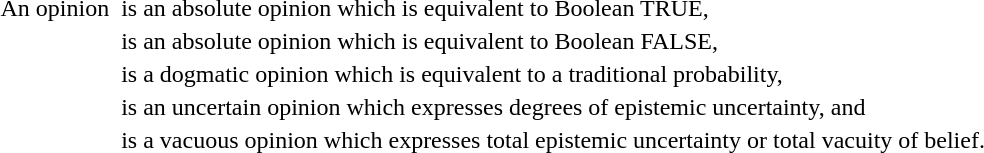<table>
<tr>
<td>An opinion</td>
<td></td>
<td>is an absolute opinion which is equivalent to Boolean TRUE,</td>
</tr>
<tr>
<td></td>
<td></td>
<td>is an absolute opinion which is equivalent to Boolean FALSE,</td>
</tr>
<tr>
<td></td>
<td></td>
<td>is a dogmatic opinion which is equivalent to a traditional probability,</td>
</tr>
<tr>
<td></td>
<td></td>
<td>is an uncertain opinion which expresses degrees of epistemic uncertainty, and</td>
</tr>
<tr>
<td></td>
<td></td>
<td>is a vacuous opinion which expresses total epistemic uncertainty or total vacuity of belief.</td>
</tr>
</table>
